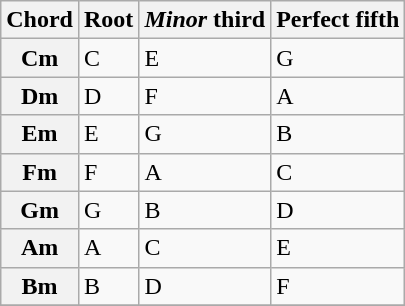<table class="wikitable">
<tr>
<th bgcolor=#dddddd>Chord</th>
<th bgcolor=#dddddd>Root</th>
<th bgcolor=#dddddd><em>Minor</em> third</th>
<th bgcolor=#dddddd>Perfect fifth</th>
</tr>
<tr>
<th>Cm</th>
<td>C</td>
<td>E</td>
<td>G</td>
</tr>
<tr>
<th>Dm</th>
<td>D</td>
<td>F</td>
<td>A</td>
</tr>
<tr>
<th>Em</th>
<td>E</td>
<td>G</td>
<td>B</td>
</tr>
<tr>
<th>Fm</th>
<td>F</td>
<td>A</td>
<td>C</td>
</tr>
<tr>
<th>Gm</th>
<td>G</td>
<td>B</td>
<td>D</td>
</tr>
<tr>
<th>Am</th>
<td>A</td>
<td>C</td>
<td>E</td>
</tr>
<tr>
<th>Bm</th>
<td>B</td>
<td>D</td>
<td>F</td>
</tr>
<tr>
</tr>
</table>
